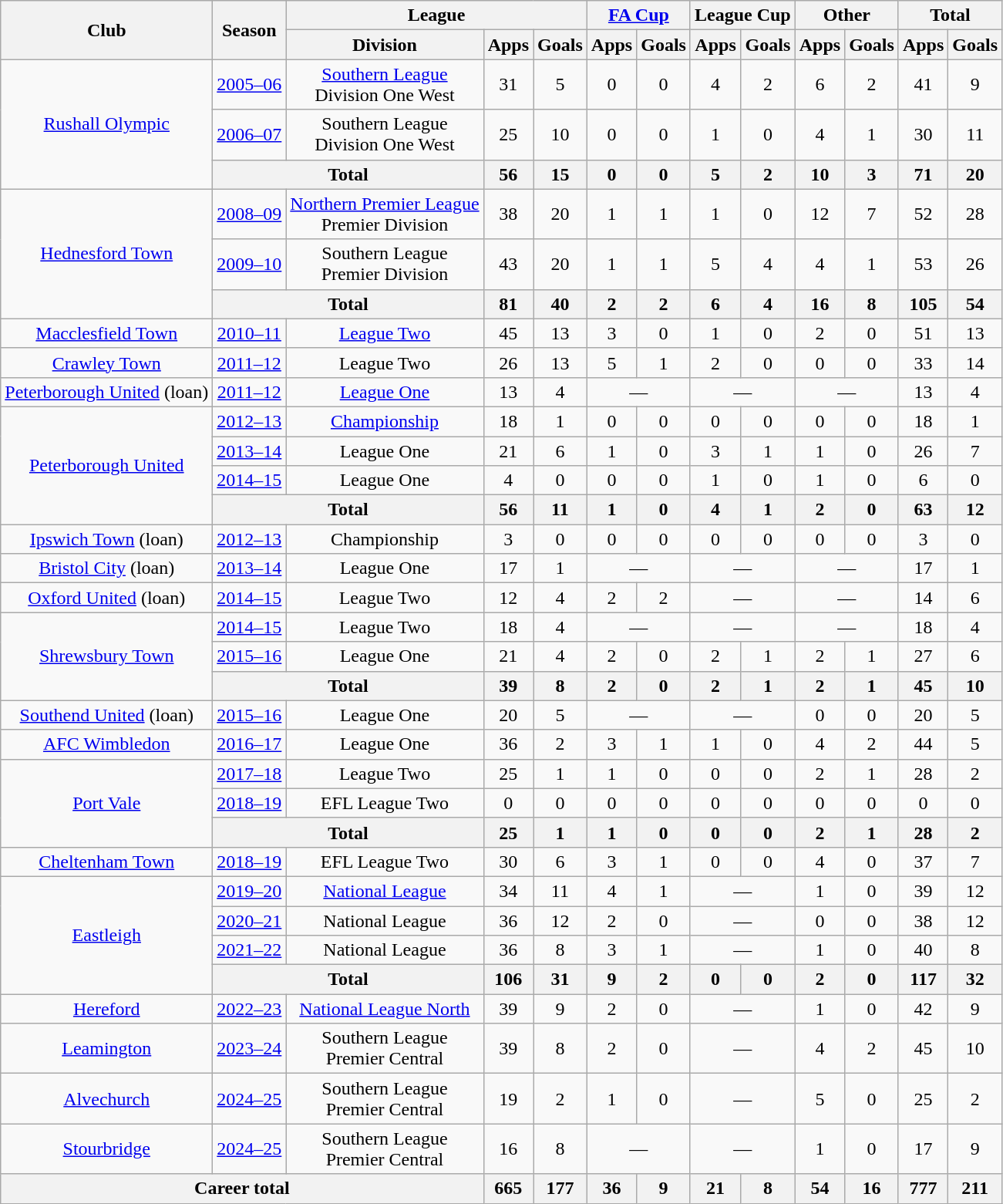<table class="wikitable" style="text-align:center">
<tr>
<th rowspan="2">Club</th>
<th rowspan="2">Season</th>
<th colspan="3">League</th>
<th colspan="2"><a href='#'>FA Cup</a></th>
<th colspan="2">League Cup</th>
<th colspan="2">Other</th>
<th colspan="2">Total</th>
</tr>
<tr>
<th>Division</th>
<th>Apps</th>
<th>Goals</th>
<th>Apps</th>
<th>Goals</th>
<th>Apps</th>
<th>Goals</th>
<th>Apps</th>
<th>Goals</th>
<th>Apps</th>
<th>Goals</th>
</tr>
<tr>
<td rowspan="3" valign="center"><a href='#'>Rushall Olympic</a></td>
<td><a href='#'>2005–06</a></td>
<td><a href='#'>Southern League</a><br>Division One West</td>
<td>31</td>
<td>5</td>
<td>0</td>
<td>0</td>
<td>4</td>
<td>2</td>
<td>6</td>
<td>2</td>
<td>41</td>
<td>9</td>
</tr>
<tr>
<td><a href='#'>2006–07</a></td>
<td>Southern League<br>Division One West</td>
<td>25</td>
<td>10</td>
<td>0</td>
<td>0</td>
<td>1</td>
<td>0</td>
<td>4</td>
<td>1</td>
<td>30</td>
<td>11</td>
</tr>
<tr>
<th colspan="2">Total</th>
<th>56</th>
<th>15</th>
<th>0</th>
<th>0</th>
<th>5</th>
<th>2</th>
<th>10</th>
<th>3</th>
<th>71</th>
<th>20</th>
</tr>
<tr>
<td rowspan="3" valign="center"><a href='#'>Hednesford Town</a></td>
<td><a href='#'>2008–09</a></td>
<td><a href='#'>Northern Premier League</a><br>Premier Division</td>
<td>38</td>
<td>20</td>
<td>1</td>
<td>1</td>
<td>1</td>
<td>0</td>
<td>12</td>
<td>7</td>
<td>52</td>
<td>28</td>
</tr>
<tr>
<td><a href='#'>2009–10</a></td>
<td>Southern League<br>Premier Division</td>
<td>43</td>
<td>20</td>
<td>1</td>
<td>1</td>
<td>5</td>
<td>4</td>
<td>4</td>
<td>1</td>
<td>53</td>
<td>26</td>
</tr>
<tr>
<th colspan="2">Total</th>
<th>81</th>
<th>40</th>
<th>2</th>
<th>2</th>
<th>6</th>
<th>4</th>
<th>16</th>
<th>8</th>
<th>105</th>
<th>54</th>
</tr>
<tr>
<td rowspan="1" valign="center"><a href='#'>Macclesfield Town</a></td>
<td><a href='#'>2010–11</a></td>
<td><a href='#'>League Two</a></td>
<td>45</td>
<td>13</td>
<td>3</td>
<td>0</td>
<td>1</td>
<td>0</td>
<td>2</td>
<td>0</td>
<td>51</td>
<td>13</td>
</tr>
<tr>
<td rowspan="1" valign="center"><a href='#'>Crawley Town</a></td>
<td><a href='#'>2011–12</a></td>
<td>League Two</td>
<td>26</td>
<td>13</td>
<td>5</td>
<td>1</td>
<td>2</td>
<td>0</td>
<td>0</td>
<td>0</td>
<td>33</td>
<td>14</td>
</tr>
<tr>
<td rowspan="1" valign="center"><a href='#'>Peterborough United</a> (loan)</td>
<td><a href='#'>2011–12</a></td>
<td><a href='#'>League One</a></td>
<td>13</td>
<td>4</td>
<td colspan="2">—</td>
<td colspan="2">—</td>
<td colspan="2">—</td>
<td>13</td>
<td>4</td>
</tr>
<tr>
<td rowspan="4" valign="center"><a href='#'>Peterborough United</a></td>
<td><a href='#'>2012–13</a></td>
<td><a href='#'>Championship</a></td>
<td>18</td>
<td>1</td>
<td>0</td>
<td>0</td>
<td>0</td>
<td>0</td>
<td>0</td>
<td>0</td>
<td>18</td>
<td>1</td>
</tr>
<tr>
<td><a href='#'>2013–14</a></td>
<td>League One</td>
<td>21</td>
<td>6</td>
<td>1</td>
<td>0</td>
<td>3</td>
<td>1</td>
<td>1</td>
<td>0</td>
<td>26</td>
<td>7</td>
</tr>
<tr>
<td><a href='#'>2014–15</a></td>
<td>League One</td>
<td>4</td>
<td>0</td>
<td>0</td>
<td>0</td>
<td>1</td>
<td>0</td>
<td>1</td>
<td>0</td>
<td>6</td>
<td>0</td>
</tr>
<tr>
<th colspan="2">Total</th>
<th>56</th>
<th>11</th>
<th>1</th>
<th>0</th>
<th>4</th>
<th>1</th>
<th>2</th>
<th>0</th>
<th>63</th>
<th>12</th>
</tr>
<tr>
<td rowspan="1" valign="center"><a href='#'>Ipswich Town</a> (loan)</td>
<td><a href='#'>2012–13</a></td>
<td>Championship</td>
<td>3</td>
<td>0</td>
<td>0</td>
<td>0</td>
<td>0</td>
<td>0</td>
<td>0</td>
<td>0</td>
<td>3</td>
<td>0</td>
</tr>
<tr>
<td rowspan="1" valign="center"><a href='#'>Bristol City</a> (loan)</td>
<td><a href='#'>2013–14</a></td>
<td>League One</td>
<td>17</td>
<td>1</td>
<td colspan="2">—</td>
<td colspan="2">—</td>
<td colspan="2">—</td>
<td>17</td>
<td>1</td>
</tr>
<tr>
<td rowspan="1" valign="center"><a href='#'>Oxford United</a> (loan)</td>
<td><a href='#'>2014–15</a></td>
<td>League Two</td>
<td>12</td>
<td>4</td>
<td>2</td>
<td>2</td>
<td colspan="2">—</td>
<td colspan="2">—</td>
<td>14</td>
<td>6</td>
</tr>
<tr>
<td rowspan="3" valign="center"><a href='#'>Shrewsbury Town</a></td>
<td><a href='#'>2014–15</a></td>
<td>League Two</td>
<td>18</td>
<td>4</td>
<td colspan="2">—</td>
<td colspan="2">—</td>
<td colspan="2">—</td>
<td>18</td>
<td>4</td>
</tr>
<tr>
<td><a href='#'>2015–16</a></td>
<td>League One</td>
<td>21</td>
<td>4</td>
<td>2</td>
<td>0</td>
<td>2</td>
<td>1</td>
<td>2</td>
<td>1</td>
<td>27</td>
<td>6</td>
</tr>
<tr>
<th colspan="2">Total</th>
<th>39</th>
<th>8</th>
<th>2</th>
<th>0</th>
<th>2</th>
<th>1</th>
<th>2</th>
<th>1</th>
<th>45</th>
<th>10</th>
</tr>
<tr>
<td valign="center"><a href='#'>Southend United</a> (loan)</td>
<td><a href='#'>2015–16</a></td>
<td>League One</td>
<td>20</td>
<td>5</td>
<td colspan="2">—</td>
<td colspan="2">—</td>
<td>0</td>
<td>0</td>
<td>20</td>
<td>5</td>
</tr>
<tr>
<td valign="center"><a href='#'>AFC Wimbledon</a></td>
<td><a href='#'>2016–17</a></td>
<td>League One</td>
<td>36</td>
<td>2</td>
<td>3</td>
<td>1</td>
<td>1</td>
<td>0</td>
<td>4</td>
<td>2</td>
<td>44</td>
<td>5</td>
</tr>
<tr>
<td rowspan="3" valign="center"><a href='#'>Port Vale</a></td>
<td><a href='#'>2017–18</a></td>
<td>League Two</td>
<td>25</td>
<td>1</td>
<td>1</td>
<td>0</td>
<td>0</td>
<td>0</td>
<td>2</td>
<td>1</td>
<td>28</td>
<td>2</td>
</tr>
<tr>
<td><a href='#'>2018–19</a></td>
<td>EFL League Two</td>
<td>0</td>
<td>0</td>
<td>0</td>
<td>0</td>
<td>0</td>
<td>0</td>
<td>0</td>
<td>0</td>
<td>0</td>
<td>0</td>
</tr>
<tr>
<th colspan="2">Total</th>
<th>25</th>
<th>1</th>
<th>1</th>
<th>0</th>
<th>0</th>
<th>0</th>
<th>2</th>
<th>1</th>
<th>28</th>
<th>2</th>
</tr>
<tr>
<td valign="center"><a href='#'>Cheltenham Town</a></td>
<td><a href='#'>2018–19</a></td>
<td>EFL League Two</td>
<td>30</td>
<td>6</td>
<td>3</td>
<td>1</td>
<td>0</td>
<td>0</td>
<td>4</td>
<td>0</td>
<td>37</td>
<td>7</td>
</tr>
<tr>
<td rowspan="4" valign="center"><a href='#'>Eastleigh</a></td>
<td><a href='#'>2019–20</a></td>
<td><a href='#'>National League</a></td>
<td>34</td>
<td>11</td>
<td>4</td>
<td>1</td>
<td colspan="2">—</td>
<td>1</td>
<td>0</td>
<td>39</td>
<td>12</td>
</tr>
<tr>
<td><a href='#'>2020–21</a></td>
<td>National League</td>
<td>36</td>
<td>12</td>
<td>2</td>
<td>0</td>
<td colspan="2">—</td>
<td>0</td>
<td>0</td>
<td>38</td>
<td>12</td>
</tr>
<tr>
<td><a href='#'>2021–22</a></td>
<td>National League</td>
<td>36</td>
<td>8</td>
<td>3</td>
<td>1</td>
<td colspan="2">—</td>
<td>1</td>
<td>0</td>
<td>40</td>
<td>8</td>
</tr>
<tr>
<th colspan="2">Total</th>
<th>106</th>
<th>31</th>
<th>9</th>
<th>2</th>
<th>0</th>
<th>0</th>
<th>2</th>
<th>0</th>
<th>117</th>
<th>32</th>
</tr>
<tr>
<td><a href='#'>Hereford</a></td>
<td><a href='#'>2022–23</a></td>
<td><a href='#'>National League North</a></td>
<td>39</td>
<td>9</td>
<td>2</td>
<td>0</td>
<td colspan="2">—</td>
<td>1</td>
<td>0</td>
<td>42</td>
<td>9</td>
</tr>
<tr>
<td><a href='#'>Leamington</a></td>
<td><a href='#'>2023–24</a></td>
<td>Southern League<br>Premier Central</td>
<td>39</td>
<td>8</td>
<td>2</td>
<td>0</td>
<td colspan="2">—</td>
<td>4</td>
<td>2</td>
<td>45</td>
<td>10</td>
</tr>
<tr>
<td><a href='#'>Alvechurch</a></td>
<td><a href='#'>2024–25</a></td>
<td>Southern League<br>Premier Central</td>
<td>19</td>
<td>2</td>
<td>1</td>
<td>0</td>
<td colspan="2">—</td>
<td>5</td>
<td>0</td>
<td>25</td>
<td>2</td>
</tr>
<tr>
<td><a href='#'>Stourbridge</a></td>
<td><a href='#'>2024–25</a></td>
<td>Southern League<br>Premier Central</td>
<td>16</td>
<td>8</td>
<td colspan="2">—</td>
<td colspan="2">—</td>
<td>1</td>
<td>0</td>
<td>17</td>
<td>9</td>
</tr>
<tr>
<th colspan="3">Career total</th>
<th>665</th>
<th>177</th>
<th>36</th>
<th>9</th>
<th>21</th>
<th>8</th>
<th>54</th>
<th>16</th>
<th>777</th>
<th>211</th>
</tr>
</table>
